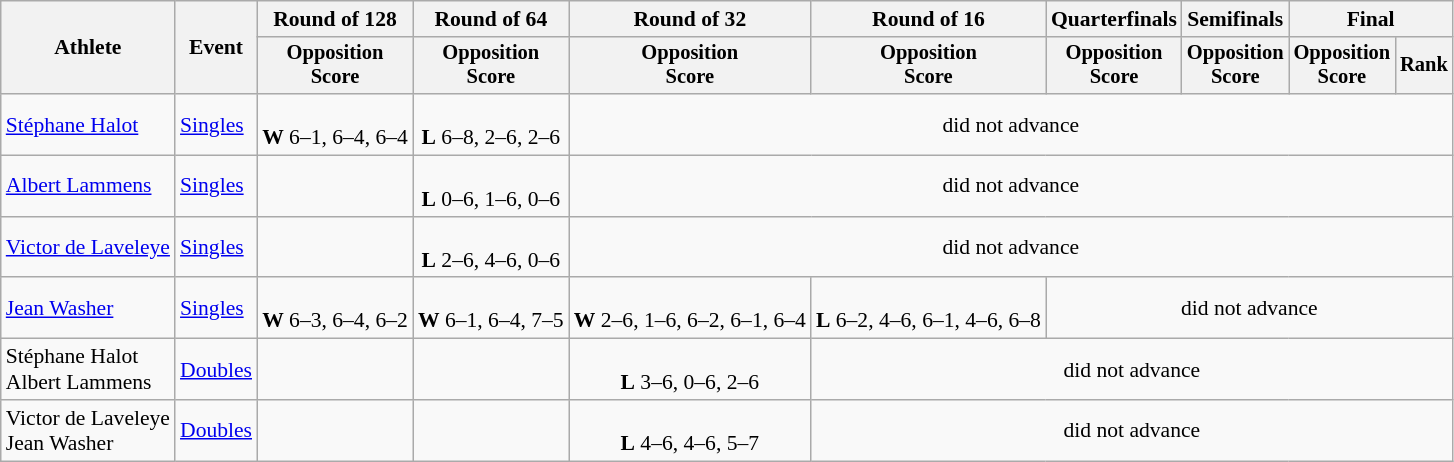<table class=wikitable style="font-size:90%">
<tr>
<th rowspan=2>Athlete</th>
<th rowspan=2>Event</th>
<th>Round of 128</th>
<th>Round of 64</th>
<th>Round of 32</th>
<th>Round of 16</th>
<th>Quarterfinals</th>
<th>Semifinals</th>
<th colspan=2>Final</th>
</tr>
<tr style="font-size:95%">
<th>Opposition<br>Score</th>
<th>Opposition<br>Score</th>
<th>Opposition<br>Score</th>
<th>Opposition<br>Score</th>
<th>Opposition<br>Score</th>
<th>Opposition<br>Score</th>
<th>Opposition<br>Score</th>
<th>Rank</th>
</tr>
<tr align=center>
<td align=left><a href='#'>Stéphane Halot</a></td>
<td align=left><a href='#'>Singles</a></td>
<td><br> <strong>W</strong> 6–1, 6–4, 6–4</td>
<td><br> <strong>L</strong> 6–8, 2–6, 2–6</td>
<td colspan=6>did not advance</td>
</tr>
<tr align=center>
<td align=left><a href='#'>Albert Lammens</a></td>
<td align=left><a href='#'>Singles</a></td>
<td></td>
<td><br> <strong>L</strong> 0–6, 1–6, 0–6</td>
<td colspan=6>did not advance</td>
</tr>
<tr align=center>
<td align=left><a href='#'>Victor de Laveleye</a></td>
<td align=left><a href='#'>Singles</a></td>
<td></td>
<td><br> <strong>L</strong> 2–6, 4–6, 0–6</td>
<td colspan=6>did not advance</td>
</tr>
<tr align=center>
<td align=left><a href='#'>Jean Washer</a></td>
<td align=left><a href='#'>Singles</a></td>
<td><br> <strong>W</strong> 6–3, 6–4, 6–2</td>
<td><br> <strong>W</strong> 6–1, 6–4, 7–5</td>
<td><br> <strong>W</strong> 2–6, 1–6, 6–2, 6–1, 6–4</td>
<td><br> <strong>L</strong> 6–2, 4–6, 6–1, 4–6, 6–8</td>
<td colspan=4>did not advance</td>
</tr>
<tr align=center>
<td align=left>Stéphane Halot <br> Albert Lammens</td>
<td align=left><a href='#'>Doubles</a></td>
<td></td>
<td></td>
<td> <br> <strong>L</strong> 3–6, 0–6, 2–6</td>
<td colspan=5>did not advance</td>
</tr>
<tr align=center>
<td align=left>Victor de Laveleye <br> Jean Washer</td>
<td align=left><a href='#'>Doubles</a></td>
<td></td>
<td></td>
<td> <br> <strong>L</strong> 4–6, 4–6, 5–7</td>
<td colspan=5>did not advance</td>
</tr>
</table>
